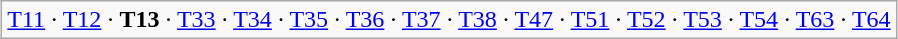<table class="wikitable" style="margin:1em auto;">
<tr>
<td><a href='#'>T11</a> · <a href='#'>T12</a> · <strong>T13</strong> · <a href='#'>T33</a> · <a href='#'>T34</a> · <a href='#'>T35</a> · <a href='#'>T36</a> · <a href='#'>T37</a> · <a href='#'>T38</a> · <a href='#'>T47</a> · <a href='#'>T51</a> · <a href='#'>T52</a> · <a href='#'>T53</a> · <a href='#'>T54</a> · <a href='#'>T63</a> · <a href='#'>T64</a></td>
</tr>
</table>
